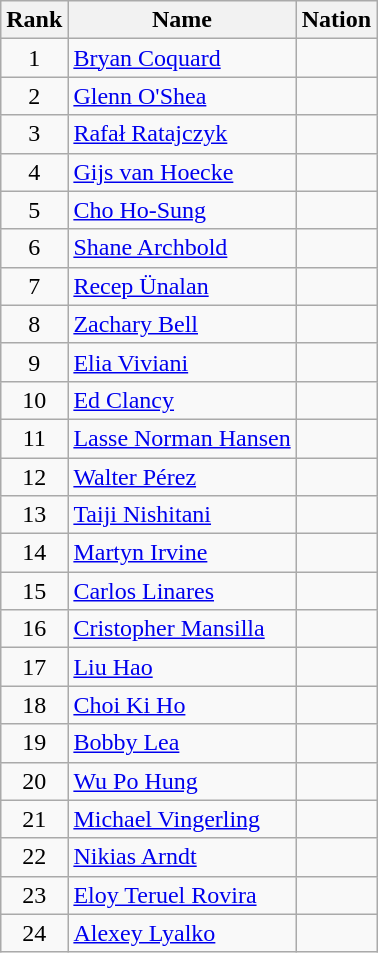<table class="wikitable sortable" style="text-align:center">
<tr>
<th>Rank</th>
<th>Name</th>
<th>Nation</th>
</tr>
<tr>
<td>1</td>
<td align=left><a href='#'>Bryan Coquard</a></td>
<td align=left></td>
</tr>
<tr>
<td>2</td>
<td align=left><a href='#'>Glenn O'Shea</a></td>
<td align=left></td>
</tr>
<tr>
<td>3</td>
<td align=left><a href='#'>Rafał Ratajczyk</a></td>
<td align=left></td>
</tr>
<tr>
<td>4</td>
<td align=left><a href='#'>Gijs van Hoecke</a></td>
<td align=left></td>
</tr>
<tr>
<td>5</td>
<td align=left><a href='#'>Cho Ho-Sung</a></td>
<td align=left></td>
</tr>
<tr>
<td>6</td>
<td align=left><a href='#'>Shane Archbold</a></td>
<td align=left></td>
</tr>
<tr>
<td>7</td>
<td align=left><a href='#'>Recep Ünalan</a></td>
<td align=left></td>
</tr>
<tr>
<td>8</td>
<td align=left><a href='#'>Zachary Bell</a></td>
<td align=left></td>
</tr>
<tr>
<td>9</td>
<td align=left><a href='#'>Elia Viviani</a></td>
<td align=left></td>
</tr>
<tr>
<td>10</td>
<td align=left><a href='#'>Ed Clancy</a></td>
<td align=left></td>
</tr>
<tr>
<td>11</td>
<td align=left><a href='#'>Lasse Norman Hansen</a></td>
<td align=left></td>
</tr>
<tr>
<td>12</td>
<td align=left><a href='#'>Walter Pérez</a></td>
<td align=left></td>
</tr>
<tr>
<td>13</td>
<td align=left><a href='#'>Taiji Nishitani</a></td>
<td align=left></td>
</tr>
<tr>
<td>14</td>
<td align=left><a href='#'>Martyn Irvine</a></td>
<td align=left></td>
</tr>
<tr>
<td>15</td>
<td align=left><a href='#'>Carlos Linares</a></td>
<td align=left></td>
</tr>
<tr>
<td>16</td>
<td align=left><a href='#'>Cristopher Mansilla</a></td>
<td align=left></td>
</tr>
<tr>
<td>17</td>
<td align=left><a href='#'>Liu Hao</a></td>
<td align=left></td>
</tr>
<tr>
<td>18</td>
<td align=left><a href='#'>Choi Ki Ho</a></td>
<td align=left></td>
</tr>
<tr>
<td>19</td>
<td align=left><a href='#'>Bobby Lea</a></td>
<td align=left></td>
</tr>
<tr>
<td>20</td>
<td align=left><a href='#'>Wu Po Hung</a></td>
<td align=left></td>
</tr>
<tr>
<td>21</td>
<td align=left><a href='#'>Michael Vingerling</a></td>
<td align=left></td>
</tr>
<tr>
<td>22</td>
<td align=left><a href='#'>Nikias Arndt</a></td>
<td align=left></td>
</tr>
<tr>
<td>23</td>
<td align=left><a href='#'>Eloy Teruel Rovira</a></td>
<td align=left></td>
</tr>
<tr>
<td>24</td>
<td align=left><a href='#'>Alexey Lyalko</a></td>
<td align=left></td>
</tr>
</table>
